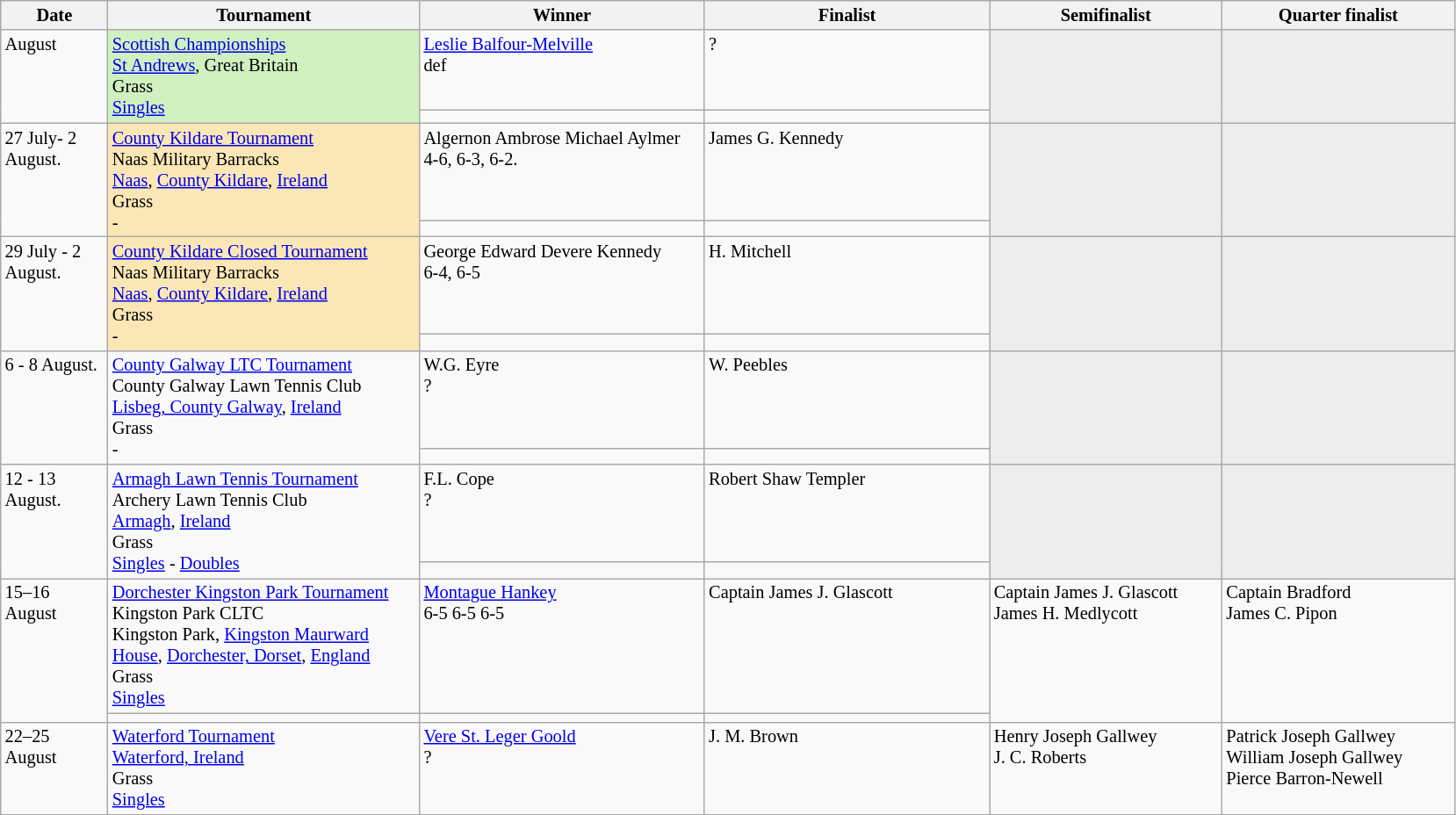<table class="wikitable" style="font-size:85%;">
<tr>
<th width="75">Date</th>
<th width="230">Tournament</th>
<th width="210">Winner</th>
<th width="210">Finalist</th>
<th width="170">Semifinalist</th>
<th width="170">Quarter finalist</th>
</tr>
<tr valign=top>
<td rowspan=2>August</td>
<td style="background:#d0f0c0" rowspan=2><a href='#'>Scottish Championships</a><br> <a href='#'>St Andrews</a>, Great Britain<br>Grass<br> <a href='#'>Singles</a></td>
<td> <a href='#'>Leslie Balfour-Melville</a><br> def</td>
<td>?</td>
<td style="background:#ededed;" rowspan=2></td>
<td style="background:#ededed;" rowspan=2></td>
</tr>
<tr valign=top>
<td></td>
<td></td>
</tr>
<tr valign=top>
<td rowspan=2>27 July- 2 August.</td>
<td style="background:#fae7b5" rowspan=2><a href='#'>County Kildare Tournament</a><br>Naas Military Barracks<br><a href='#'>Naas</a>, <a href='#'>County Kildare</a>, <a href='#'>Ireland</a><br>Grass<br> -</td>
<td>  Algernon Ambrose Michael Aylmer<br>4-6, 6-3, 6-2.</td>
<td> James G. Kennedy</td>
<td style="background:#ededed;" rowspan=2></td>
<td style="background:#ededed;" rowspan=2></td>
</tr>
<tr valign=top>
<td></td>
<td></td>
</tr>
<tr valign=top>
<td rowspan=2>29 July - 2 August.</td>
<td style="background:#fae7b5" rowspan=2><a href='#'>County Kildare Closed Tournament</a><br>Naas Military Barracks<br><a href='#'>Naas</a>, <a href='#'>County Kildare</a>, <a href='#'>Ireland</a><br>Grass<br> -</td>
<td>  George Edward Devere Kennedy<br>6-4, 6-5</td>
<td> H. Mitchell</td>
<td style="background:#ededed;" rowspan=2></td>
<td style="background:#ededed;" rowspan=2></td>
</tr>
<tr valign=top>
<td></td>
<td></td>
</tr>
<tr valign=top>
<td rowspan=2>6 - 8 August.</td>
<td rowspan=2><a href='#'>County Galway LTC Tournament</a><br>County Galway Lawn Tennis Club<br><a href='#'>Lisbeg, County Galway</a>, <a href='#'>Ireland</a><br>Grass<br> -</td>
<td> W.G. Eyre<br>?</td>
<td> W. Peebles</td>
<td style="background:#ededed;" rowspan=2></td>
<td style="background:#ededed;" rowspan=2></td>
</tr>
<tr valign=top>
<td></td>
<td></td>
</tr>
<tr valign=top>
<td rowspan=2>12 - 13 August.</td>
<td rowspan=2><a href='#'>Armagh Lawn Tennis Tournament</a><br>Archery Lawn Tennis Club<br><a href='#'>Armagh</a>, <a href='#'>Ireland</a><br>Grass<br><a href='#'>Singles</a> - <a href='#'>Doubles</a></td>
<td> F.L. Cope <br>?</td>
<td> Robert Shaw Templer</td>
<td style="background:#ededed;" rowspan=2></td>
<td style="background:#ededed;" rowspan=2></td>
</tr>
<tr valign=top>
<td></td>
<td></td>
</tr>
<tr valign=top>
<td rowspan=2>15–16 August</td>
<td><a href='#'>Dorchester Kingston Park Tournament</a><br>Kingston Park CLTC<br>Kingston Park, <a href='#'>Kingston Maurward House</a>, <a href='#'>Dorchester, Dorset</a>, <a href='#'>England</a><br>Grass <br><a href='#'>Singles</a></td>
<td> <a href='#'>Montague Hankey</a><br>6-5 6-5 6-5</td>
<td> Captain James J. Glascott</td>
<td rowspan=2> Captain James J. Glascott<br>   James H.  Medlycott</td>
<td rowspan=2> Captain Bradford <br>  James C. Pipon <br> </td>
</tr>
<tr valign=top>
<td></td>
<td></td>
</tr>
<tr valign=top>
<td rowspan=2>22–25 August</td>
<td><a href='#'>Waterford Tournament</a><br> <a href='#'>Waterford, Ireland</a><br>Grass<br><a href='#'>Singles</a></td>
<td> <a href='#'>Vere St. Leger Goold</a><br>?</td>
<td> J. M. Brown</td>
<td> Henry Joseph Gallwey<br>  J. C. Roberts<br></td>
<td> Patrick Joseph Gallwey<br>  William Joseph Gallwey<br>  Pierce Barron-Newell</td>
</tr>
</table>
